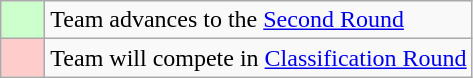<table class="wikitable">
<tr>
<td style="background: #ccffcc; width:22px;"></td>
<td>Team advances to the <a href='#'>Second Round</a></td>
</tr>
<tr>
<td style="background: #ffcccc;"></td>
<td>Team will compete in <a href='#'>Classification Round</a></td>
</tr>
</table>
